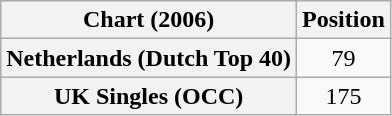<table class="wikitable plainrowheaders" style="text-align:center">
<tr>
<th scope="col">Chart (2006)</th>
<th scope="col">Position</th>
</tr>
<tr>
<th scope="row">Netherlands (Dutch Top 40)</th>
<td>79</td>
</tr>
<tr>
<th scope="row">UK Singles (OCC)</th>
<td>175</td>
</tr>
</table>
